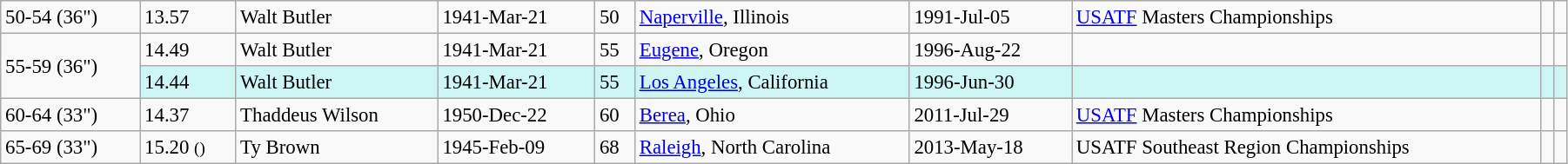<table class="wikitable" style="font-size:95%; width: 95%">
<tr>
<td>50-54 (36")</td>
<td>13.57</td>
<td>Walt Butler</td>
<td>1941-Mar-21</td>
<td>50</td>
<td><a href='#'>Naperville</a>, Illinois</td>
<td>1991-Jul-05</td>
<td><a href='#'>USATF</a> Masters Championships</td>
<td></td>
<td></td>
</tr>
<tr>
<td rowspan=2>55-59 (36")</td>
<td>14.49 </td>
<td>Walt Butler</td>
<td>1941-Mar-21</td>
<td>55</td>
<td><a href='#'>Eugene</a>, Oregon</td>
<td>1996-Aug-22</td>
<td></td>
<td></td>
<td></td>
</tr>
<tr style="background:#cef6f5;">
<td>14.44</td>
<td>Walt Butler</td>
<td>1941-Mar-21</td>
<td>55</td>
<td><a href='#'>Los Angeles</a>, California</td>
<td>1996-Jun-30</td>
<td></td>
<td></td>
<td></td>
</tr>
<tr>
<td>60-64 (33")</td>
<td>14.37 </td>
<td>Thaddeus Wilson</td>
<td>1950-Dec-22</td>
<td>60</td>
<td><a href='#'>Berea</a>, Ohio</td>
<td>2011-Jul-29</td>
<td><a href='#'>USATF</a> Masters Championships</td>
<td></td>
<td></td>
</tr>
<tr>
<td>65-69 (33")</td>
<td>15.20 <small>()</small></td>
<td>Ty Brown</td>
<td>1945-Feb-09</td>
<td>68</td>
<td><a href='#'>Raleigh</a>, North Carolina</td>
<td>2013-May-18</td>
<td>USATF Southeast Region Championships</td>
<td></td>
<td></td>
</tr>
</table>
